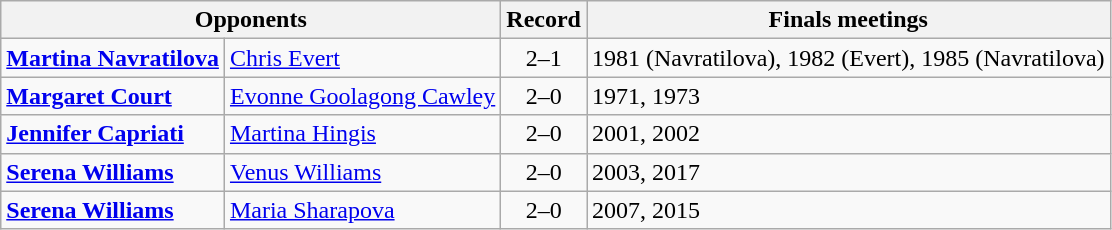<table class="wikitable">
<tr>
<th colspan=2>Opponents</th>
<th>Record</th>
<th>Finals meetings</th>
</tr>
<tr>
<td> <strong><a href='#'>Martina Navratilova</a></strong></td>
<td> <a href='#'>Chris Evert</a></td>
<td align=center>2–1</td>
<td>1981 (Navratilova), 1982 (Evert), 1985 (Navratilova)</td>
</tr>
<tr>
<td> <strong><a href='#'>Margaret Court</a></strong></td>
<td> <a href='#'>Evonne Goolagong Cawley</a></td>
<td align=center>2–0</td>
<td>1971, 1973</td>
</tr>
<tr>
<td> <strong><a href='#'>Jennifer Capriati</a></strong></td>
<td> <a href='#'>Martina Hingis</a></td>
<td align=center>2–0</td>
<td>2001, 2002</td>
</tr>
<tr>
<td> <strong><a href='#'>Serena Williams</a></strong></td>
<td> <a href='#'>Venus Williams</a></td>
<td align=center>2–0</td>
<td>2003, 2017</td>
</tr>
<tr>
<td> <strong><a href='#'>Serena Williams</a></strong></td>
<td> <a href='#'>Maria Sharapova</a></td>
<td align=center>2–0</td>
<td>2007, 2015</td>
</tr>
</table>
